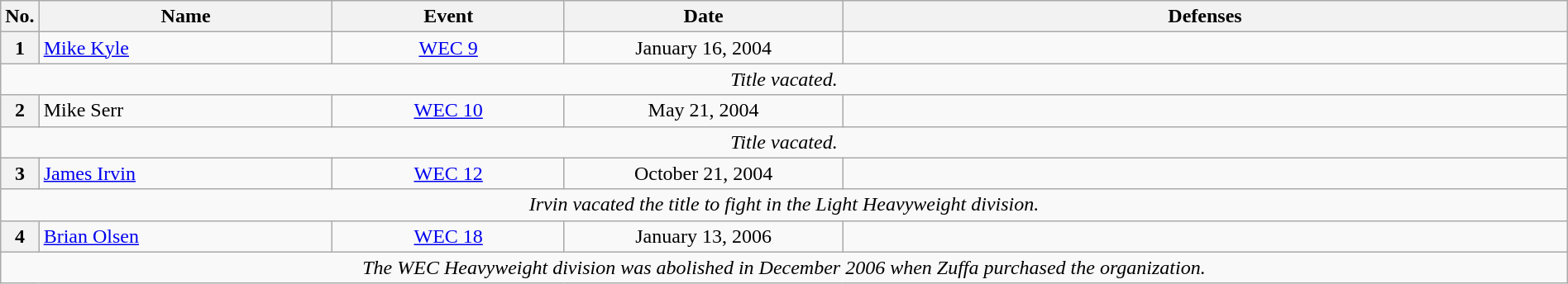<table class="wikitable" width=100%>
<tr>
<th width=1%>No.</th>
<th width=19%>Name</th>
<th width=15%>Event</th>
<th width=18%>Date</th>
<th width=47%>Defenses</th>
</tr>
<tr>
<th>1</th>
<td align=left> <a href='#'>Mike Kyle</a><br></td>
<td align=center><a href='#'>WEC 9</a> <br></td>
<td align=center>January 16, 2004</td>
<td></td>
</tr>
<tr>
<td align="center" colspan="5"><em>Title vacated.</em></td>
</tr>
<tr>
<th>2</th>
<td align=left> Mike Serr<br></td>
<td align=center><a href='#'>WEC 10</a> <br></td>
<td align=center>May 21, 2004</td>
<td></td>
</tr>
<tr>
<td align="center" colspan="5"><em>Title vacated.</em></td>
</tr>
<tr>
<th>3</th>
<td align=left> <a href='#'>James Irvin</a><br></td>
<td align=center><a href='#'>WEC 12</a> <br></td>
<td align=center>October 21, 2004</td>
<td></td>
</tr>
<tr>
<td align="center" colspan="5"><em>Irvin vacated the title to fight in the Light Heavyweight division.</em></td>
</tr>
<tr>
<th>4</th>
<td align=left> <a href='#'>Brian Olsen</a><br></td>
<td align=center><a href='#'>WEC 18</a> <br></td>
<td align=center>January 13, 2006</td>
<td></td>
</tr>
<tr>
<td align="center" colspan="5"><em>The WEC Heavyweight division was abolished in December 2006 when Zuffa purchased the organization.</em></td>
</tr>
</table>
